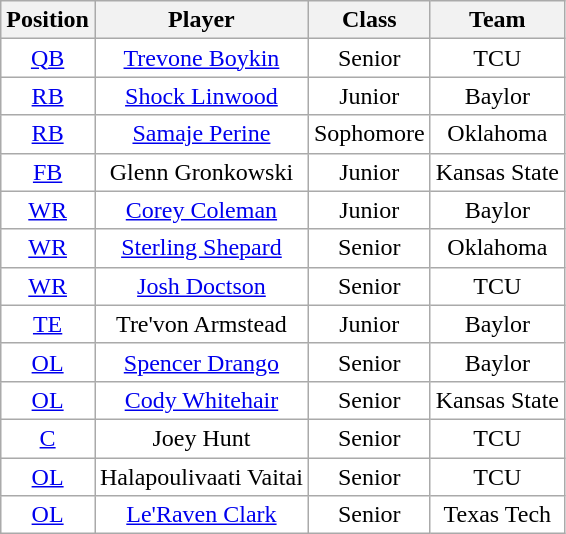<table class="wikitable sortable" border="1">
<tr>
<th>Position</th>
<th>Player</th>
<th>Class</th>
<th>Team</th>
</tr>
<tr>
<td style="text-align:center; background:white"><a href='#'>QB</a></td>
<td style="text-align:center; background:white"><a href='#'>Trevone Boykin</a></td>
<td style="text-align:center; background:white">Senior</td>
<td style="text-align:center; background:white">TCU</td>
</tr>
<tr>
<td style="text-align:center; background:white"><a href='#'>RB</a></td>
<td style="text-align:center; background:white"><a href='#'>Shock Linwood</a></td>
<td style="text-align:center; background:white">Junior</td>
<td style="text-align:center; background:white">Baylor</td>
</tr>
<tr>
<td style="text-align:center; background:white"><a href='#'>RB</a></td>
<td style="text-align:center; background:white"><a href='#'>Samaje Perine</a></td>
<td style="text-align:center; background:white">Sophomore</td>
<td style="text-align:center; background:white">Oklahoma</td>
</tr>
<tr>
<td style="text-align:center; background:white"><a href='#'>FB</a></td>
<td style="text-align:center; background:white">Glenn Gronkowski</td>
<td style="text-align:center; background:white">Junior</td>
<td style="text-align:center; background:white">Kansas State</td>
</tr>
<tr>
<td style="text-align:center; background:white"><a href='#'>WR</a></td>
<td style="text-align:center; background:white"><a href='#'>Corey Coleman</a></td>
<td style="text-align:center; background:white">Junior</td>
<td style="text-align:center; background:white">Baylor</td>
</tr>
<tr>
<td style="text-align:center; background:white"><a href='#'>WR</a></td>
<td style="text-align:center; background:white"><a href='#'>Sterling Shepard</a></td>
<td style="text-align:center; background:white">Senior</td>
<td style="text-align:center; background:white">Oklahoma</td>
</tr>
<tr>
<td style="text-align:center; background:white"><a href='#'>WR</a></td>
<td style="text-align:center; background:white"><a href='#'>Josh Doctson</a></td>
<td style="text-align:center; background:white">Senior</td>
<td style="text-align:center; background:white">TCU</td>
</tr>
<tr>
<td style="text-align:center; background:white"><a href='#'>TE</a></td>
<td style="text-align:center; background:white">Tre'von Armstead</td>
<td style="text-align:center; background:white">Junior</td>
<td style="text-align:center; background:white">Baylor</td>
</tr>
<tr>
<td style="text-align:center; background:white"><a href='#'>OL</a></td>
<td style="text-align:center; background:white"><a href='#'>Spencer Drango</a></td>
<td style="text-align:center; background:white">Senior</td>
<td style="text-align:center; background:white">Baylor</td>
</tr>
<tr>
<td style="text-align:center; background:white"><a href='#'>OL</a></td>
<td style="text-align:center; background:white"><a href='#'>Cody Whitehair</a></td>
<td style="text-align:center; background:white">Senior</td>
<td style="text-align:center; background:white">Kansas State</td>
</tr>
<tr>
<td style="text-align:center; background:white"><a href='#'>C</a></td>
<td style="text-align:center; background:white">Joey Hunt</td>
<td style="text-align:center; background:white">Senior</td>
<td style="text-align:center; background:white">TCU</td>
</tr>
<tr>
<td style="text-align:center; background:white"><a href='#'>OL</a></td>
<td style="text-align:center; background:white">Halapoulivaati Vaitai</td>
<td style="text-align:center; background:white">Senior</td>
<td style="text-align:center; background:white">TCU</td>
</tr>
<tr>
<td style="text-align:center; background:white"><a href='#'>OL</a></td>
<td style="text-align:center; background:white"><a href='#'>Le'Raven Clark</a></td>
<td style="text-align:center; background:white">Senior</td>
<td style="text-align:center; background:white">Texas Tech</td>
</tr>
</table>
